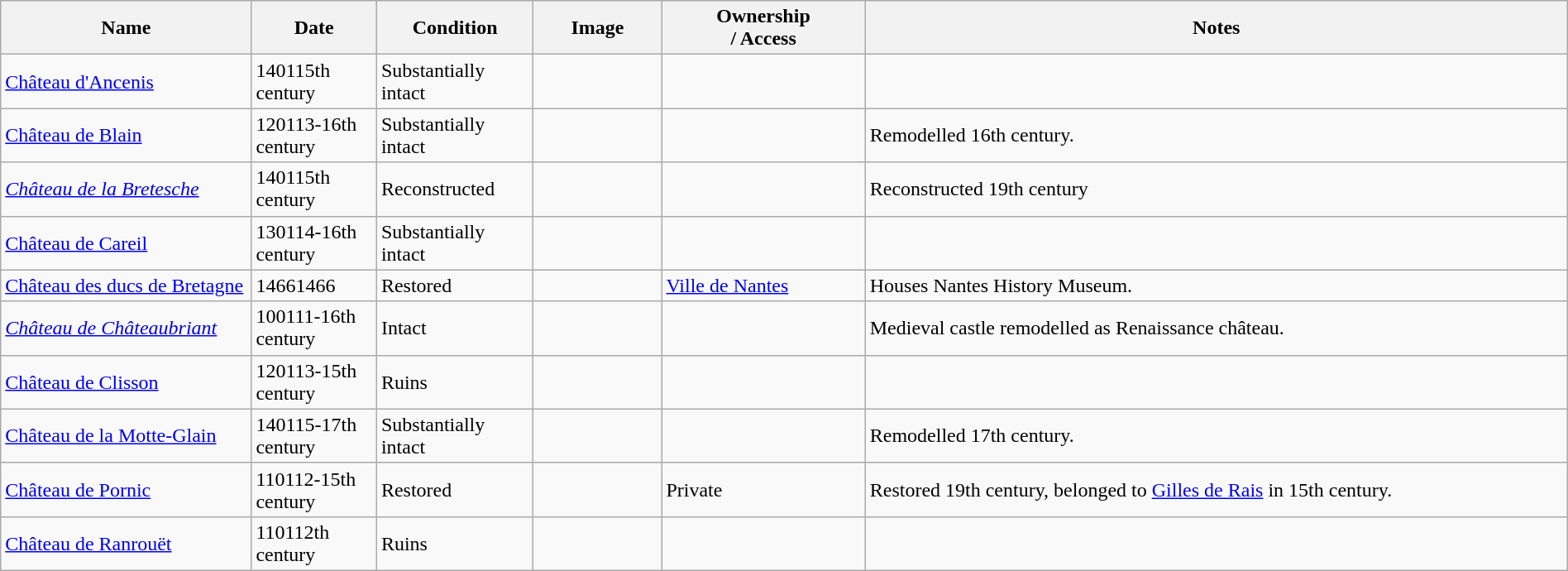<table class="wikitable sortable" width="100%">
<tr>
<th width="16%">Name<br></th>
<th width="8%">Date<br></th>
<th width="10%">Condition<br></th>
<th class="unsortable" width="96px">Image</th>
<th width="13%">Ownership<br>/ Access</th>
<th class="unsortable">Notes</th>
</tr>
<tr>
<td><a href='#'>Château d'Ancenis</a></td>
<td><span>1401</span>15th century</td>
<td>Substantially intact</td>
<td></td>
<td></td>
<td></td>
</tr>
<tr>
<td><a href='#'>Château de Blain</a></td>
<td><span>1201</span>13-16th century</td>
<td>Substantially intact</td>
<td></td>
<td></td>
<td>Remodelled 16th century.</td>
</tr>
<tr>
<td><em><a href='#'>Château de la Bretesche</a></em></td>
<td><span>1401</span>15th century</td>
<td>Reconstructed</td>
<td></td>
<td></td>
<td>Reconstructed 19th century</td>
</tr>
<tr>
<td><a href='#'>Château de Careil</a></td>
<td><span>1301</span>14-16th century</td>
<td>Substantially intact</td>
<td></td>
<td></td>
<td></td>
</tr>
<tr>
<td><a href='#'>Château des ducs de Bretagne</a></td>
<td><span>1466</span>1466</td>
<td>Restored</td>
<td></td>
<td><a href='#'>Ville de Nantes</a></td>
<td>Houses Nantes History Museum.</td>
</tr>
<tr>
<td><em><a href='#'>Château de Châteaubriant</a></em></td>
<td><span>1001</span>11-16th century</td>
<td>Intact</td>
<td></td>
<td></td>
<td>Medieval castle remodelled as Renaissance château.</td>
</tr>
<tr>
<td><a href='#'>Château de Clisson</a></td>
<td><span>1201</span>13-15th century</td>
<td>Ruins</td>
<td></td>
<td></td>
<td></td>
</tr>
<tr>
<td><a href='#'>Château de la Motte-Glain</a></td>
<td><span>1401</span>15-17th century</td>
<td>Substantially intact</td>
<td></td>
<td></td>
<td>Remodelled 17th century.</td>
</tr>
<tr>
<td><a href='#'>Château de Pornic</a></td>
<td><span>1101</span>12-15th century</td>
<td>Restored</td>
<td></td>
<td>Private</td>
<td>Restored 19th century, belonged to <a href='#'>Gilles de Rais</a> in 15th century.</td>
</tr>
<tr>
<td><a href='#'>Château de Ranrouët</a></td>
<td><span>1101</span>12th century</td>
<td>Ruins</td>
<td></td>
<td></td>
<td></td>
</tr>
</table>
